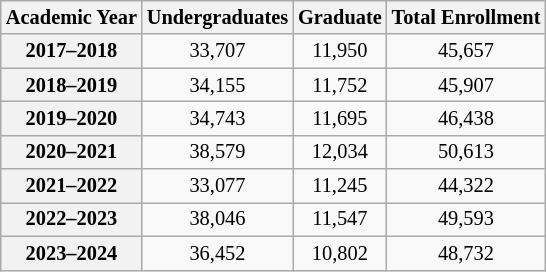<table style="float:right; font-size:85%; margin:10px; text-align:center; font-size:85%; margin:auto;" class="wikitable">
<tr>
<th>Academic Year</th>
<th>Undergraduates</th>
<th>Graduate</th>
<th>Total Enrollment</th>
</tr>
<tr>
<th>2017–2018</th>
<td>33,707</td>
<td>11,950</td>
<td>45,657</td>
</tr>
<tr>
<th>2018–2019</th>
<td>34,155</td>
<td>11,752</td>
<td>45,907</td>
</tr>
<tr>
<th>2019–2020</th>
<td>34,743</td>
<td>11,695</td>
<td>46,438</td>
</tr>
<tr>
<th>2020–2021</th>
<td>38,579</td>
<td>12,034</td>
<td>50,613</td>
</tr>
<tr>
<th>2021–2022</th>
<td>33,077</td>
<td>11,245</td>
<td>44,322</td>
</tr>
<tr>
<th>2022–2023</th>
<td>38,046</td>
<td>11,547</td>
<td>49,593</td>
</tr>
<tr>
<th>2023–2024</th>
<td>36,452</td>
<td>10,802</td>
<td>48,732</td>
</tr>
</table>
